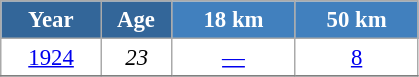<table class="wikitable" style="font-size:95%; text-align:center; border:grey solid 1px; border-collapse:collapse; background:#ffffff;">
<tr>
<th style="background-color:#369; color:white; width:60px;"> Year </th>
<th style="background-color:#369; color:white; width:40px;"> Age </th>
<th style="background-color:#4180be; color:white; width:75px;"> 18 km </th>
<th style="background-color:#4180be; color:white; width:75px;"> 50 km </th>
</tr>
<tr>
<td><a href='#'>1924</a></td>
<td><em>23</em></td>
<td><a href='#'>—</a></td>
<td><a href='#'>8</a></td>
</tr>
<tr>
</tr>
</table>
